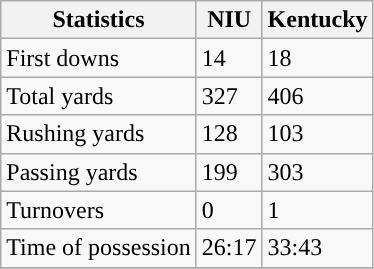<table class="wikitable" style="float: left;">
<tr>
<th>Statistics</th>
<th>NIU</th>
<th>Kentucky</th>
</tr>
<tr>
<td>First downs</td>
<td>14</td>
<td>18</td>
</tr>
<tr>
<td>Total yards</td>
<td>327</td>
<td>406</td>
</tr>
<tr>
<td>Rushing yards</td>
<td>128</td>
<td>103</td>
</tr>
<tr>
<td>Passing yards</td>
<td>199</td>
<td>303</td>
</tr>
<tr>
<td>Turnovers</td>
<td>0</td>
<td>1</td>
</tr>
<tr>
<td>Time of possession</td>
<td>26:17</td>
<td>33:43</td>
</tr>
<tr>
</tr>
</table>
